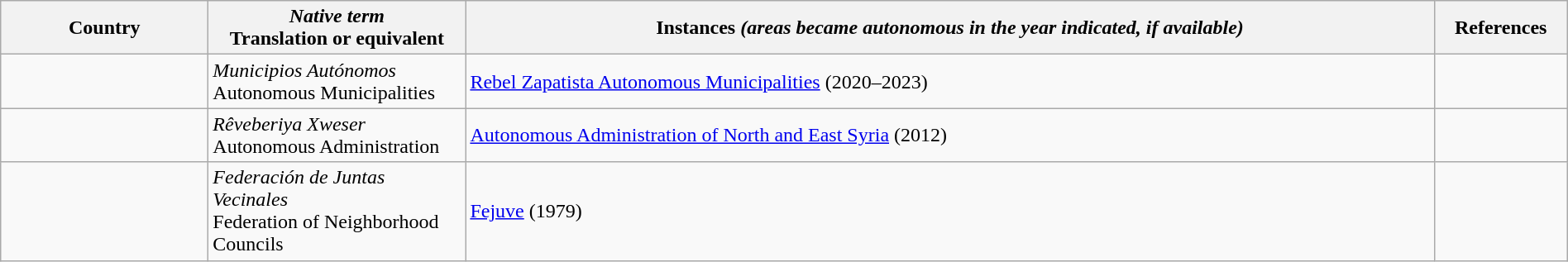<table width="100%" class="wikitable">
<tr>
<th width="160px">Country</th>
<th class="unsortable" width="200px"><em>Native term</em><br>Translation or equivalent</th>
<th class="unsortable">Instances <em>(areas became autonomous in the year indicated, if available)</em></th>
<th class="unsortable" width="100px">References</th>
</tr>
<tr>
<td></td>
<td><em>Municipios Autónomos</em><br>Autonomous Municipalities</td>
<td><a href='#'>Rebel Zapatista Autonomous Municipalities</a> (2020–2023)</td>
<td></td>
</tr>
<tr>
<td></td>
<td><em>Rêveberiya Xweser</em><br>Autonomous Administration</td>
<td><a href='#'>Autonomous Administration of North and East Syria</a> (2012)</td>
<td></td>
</tr>
<tr>
<td></td>
<td><em>Federación de Juntas Vecinales</em><br>Federation of Neighborhood Councils</td>
<td><a href='#'>Fejuve</a> (1979)</td>
<td></td>
</tr>
</table>
